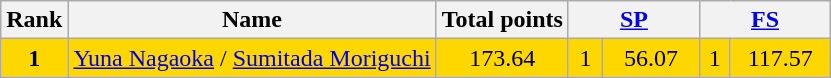<table class="wikitable sortable">
<tr>
<th>Rank</th>
<th>Name</th>
<th>Total points</th>
<th colspan="2" width="80px"><a href='#'>SP</a></th>
<th colspan="2" width="80px"><a href='#'>FS</a></th>
</tr>
<tr bgcolor="gold">
<td align="center"><strong>1</strong></td>
<td><a href='#'>Yuna Nagaoka</a> / <a href='#'>Sumitada Moriguchi</a></td>
<td align="center">173.64</td>
<td align="center">1</td>
<td align="center">56.07</td>
<td align="center">1</td>
<td align="center">117.57</td>
</tr>
</table>
